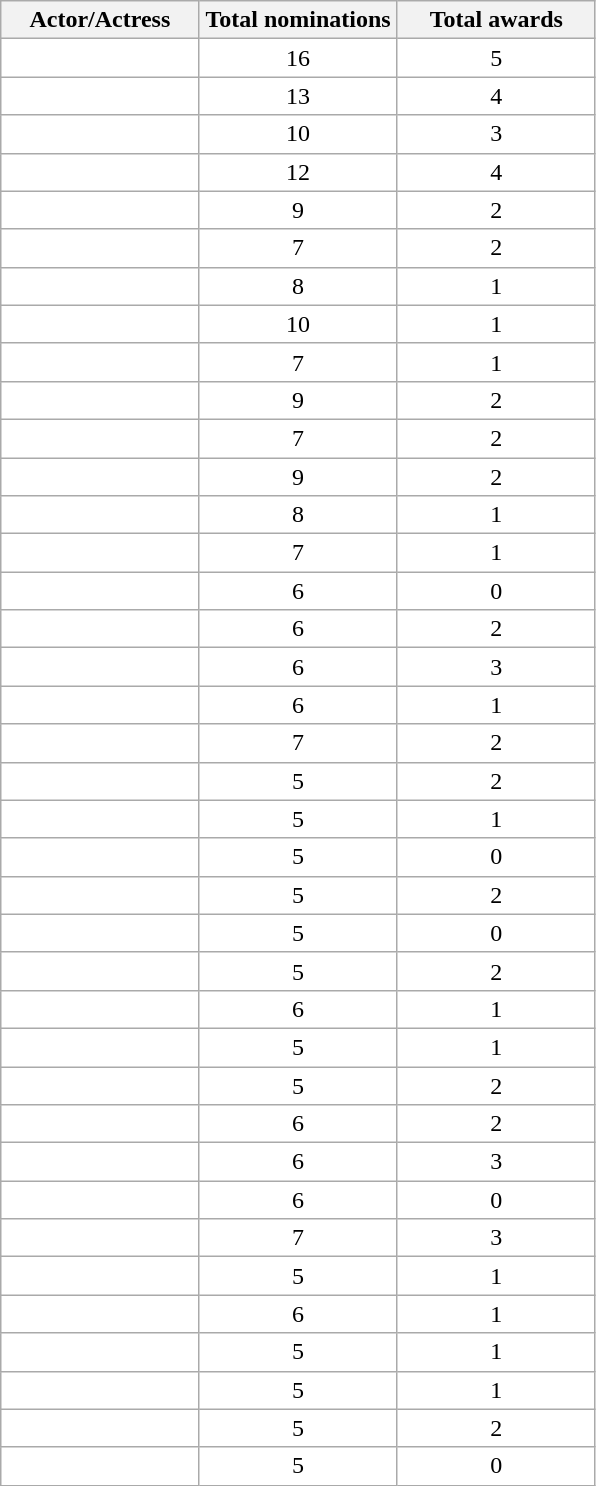<table class="wikitable sortable" style="background:#fff;">
<tr>
<th style="width:33%;">Actor/Actress</th>
<th style="width:33%;">Total nominations</th>
<th style="width:33%;">Total awards</th>
</tr>
<tr>
<td></td>
<td style="text-align:center;">16</td>
<td style="text-align:center;">5</td>
</tr>
<tr>
<td></td>
<td style="text-align:center;">13</td>
<td style="text-align:center;">4</td>
</tr>
<tr>
<td></td>
<td style="text-align:center;">10</td>
<td style="text-align:center;">3</td>
</tr>
<tr>
<td></td>
<td style="text-align:center;">12</td>
<td style="text-align:center;">4</td>
</tr>
<tr>
<td></td>
<td style="text-align:center;">9</td>
<td style="text-align:center;">2</td>
</tr>
<tr>
<td></td>
<td style="text-align:center;">7</td>
<td style="text-align:center;">2</td>
</tr>
<tr>
<td></td>
<td style="text-align:center;">8</td>
<td style="text-align:center;">1</td>
</tr>
<tr>
<td></td>
<td style="text-align:center;">10</td>
<td style="text-align:center;">1</td>
</tr>
<tr>
<td></td>
<td style="text-align:center;">7</td>
<td style="text-align:center;">1</td>
</tr>
<tr>
<td></td>
<td style="text-align:center;">9</td>
<td style="text-align:center;">2</td>
</tr>
<tr>
<td></td>
<td style="text-align:center;">7</td>
<td style="text-align:center;">2</td>
</tr>
<tr>
<td></td>
<td style="text-align:center;">9</td>
<td style="text-align:center;">2</td>
</tr>
<tr>
<td></td>
<td style="text-align:center;">8</td>
<td style="text-align:center;">1</td>
</tr>
<tr>
<td></td>
<td style="text-align:center;">7</td>
<td style="text-align:center;">1</td>
</tr>
<tr>
<td></td>
<td style="text-align:center;">6</td>
<td style="text-align:center;">0</td>
</tr>
<tr>
<td></td>
<td style="text-align:center;">6</td>
<td style="text-align:center;">2</td>
</tr>
<tr>
<td></td>
<td style="text-align:center;">6</td>
<td style="text-align:center;">3</td>
</tr>
<tr>
<td></td>
<td style="text-align:center;">6</td>
<td style="text-align:center;">1</td>
</tr>
<tr>
<td></td>
<td style="text-align:center;">7</td>
<td style="text-align:center;">2</td>
</tr>
<tr>
<td></td>
<td style="text-align:center;">5</td>
<td style="text-align:center;">2</td>
</tr>
<tr>
<td></td>
<td style="text-align:center;">5</td>
<td style="text-align:center;">1</td>
</tr>
<tr>
<td></td>
<td style="text-align:center;">5</td>
<td style="text-align:center;">0</td>
</tr>
<tr>
<td></td>
<td style="text-align:center;">5</td>
<td style="text-align:center;">2</td>
</tr>
<tr>
<td></td>
<td style="text-align:center;">5</td>
<td style="text-align:center;">0</td>
</tr>
<tr>
<td></td>
<td style="text-align:center;">5</td>
<td style="text-align:center;">2</td>
</tr>
<tr>
<td></td>
<td style="text-align:center;">6</td>
<td style="text-align:center;">1</td>
</tr>
<tr>
<td></td>
<td style="text-align:center;">5</td>
<td style="text-align:center;">1</td>
</tr>
<tr>
<td></td>
<td style="text-align:center;">5</td>
<td style="text-align:center;">2</td>
</tr>
<tr>
<td></td>
<td style="text-align:center;">6</td>
<td style="text-align:center;">2</td>
</tr>
<tr>
<td></td>
<td style="text-align:center;">6</td>
<td style="text-align:center;">3</td>
</tr>
<tr>
<td></td>
<td style="text-align:center;">6</td>
<td style="text-align:center;">0</td>
</tr>
<tr>
<td></td>
<td style="text-align:center;">7</td>
<td style="text-align:center;">3</td>
</tr>
<tr>
<td></td>
<td style="text-align:center;">5</td>
<td style="text-align:center;">1</td>
</tr>
<tr>
<td></td>
<td style="text-align:center;">6</td>
<td style="text-align:center;">1</td>
</tr>
<tr>
<td></td>
<td style="text-align:center;">5</td>
<td style="text-align:center;">1</td>
</tr>
<tr>
<td></td>
<td style="text-align:center;">5</td>
<td style="text-align:center;">1</td>
</tr>
<tr>
<td></td>
<td style="text-align:center;">5</td>
<td style="text-align:center;">2</td>
</tr>
<tr>
<td></td>
<td style="text-align:center;">5</td>
<td style="text-align:center;">0</td>
</tr>
</table>
